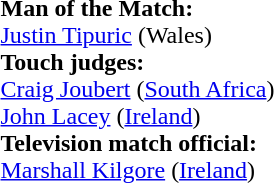<table style="width:100%">
<tr>
<td><br><strong>Man of the Match:</strong>
<br><a href='#'>Justin Tipuric</a> (Wales)<br><strong>Touch judges:</strong>
<br><a href='#'>Craig Joubert</a> (<a href='#'>South Africa</a>)
<br><a href='#'>John Lacey</a> (<a href='#'>Ireland</a>)
<br><strong>Television match official:</strong>
<br><a href='#'>Marshall Kilgore</a> (<a href='#'>Ireland</a>)</td>
</tr>
</table>
